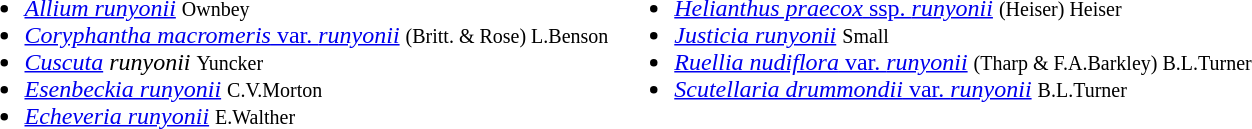<table>
<tr valign=top>
<td><br><ul><li><em><a href='#'>Allium runyonii</a></em> <small>Ownbey</small></li><li><a href='#'><em>Coryphantha macromeris</em> var. <em>runyonii</em></a> <small>(Britt. & Rose) L.Benson</small></li><li><em><a href='#'>Cuscuta</a> runyonii</em> <small>Yuncker</small></li><li><em><a href='#'>Esenbeckia runyonii</a></em> <small>C.V.Morton</small></li><li><em><a href='#'>Echeveria runyonii</a></em> <small>E.Walther</small></li></ul></td>
<td><br><ul><li><a href='#'><em>Helianthus praecox</em> ssp. <em>runyonii</em></a> <small>(Heiser) Heiser</small></li><li><em><a href='#'>Justicia runyonii</a></em> <small>Small</small></li><li><a href='#'><em>Ruellia nudiflora</em> var. <em>runyonii</em></a> <small>(Tharp & F.A.Barkley) B.L.Turner</small></li><li><a href='#'><em>Scutellaria drummondii</em> var. <em>runyonii</em></a> <small>B.L.Turner</small></li></ul></td>
</tr>
</table>
